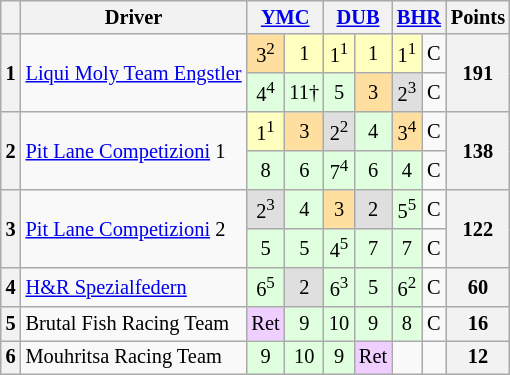<table class="wikitable" style="font-size:85%; text-align:center">
<tr style="background:#f9f9f9" valign="top">
<th valign=middle></th>
<th valign=middle>Driver</th>
<th colspan=2><a href='#'>YMC</a><br></th>
<th colspan=2><a href='#'>DUB</a><br></th>
<th colspan=2><a href='#'>BHR</a><br></th>
<th valign=middle>Points</th>
</tr>
<tr>
<th rowspan="2">1</th>
<td rowspan="2" align="left"> <a href='#'>Liqui Moly Team Engstler</a></td>
<td style="background:#ffdf9f;">3<sup>2</sup></td>
<td style="background:#ffffbf;">1</td>
<td style="background:#ffffbf;">1<sup>1</sup></td>
<td style="background:#ffffbf;">1</td>
<td style="background:#ffffbf;">1<sup>1</sup></td>
<td>C</td>
<th rowspan="2">191</th>
</tr>
<tr>
<td style="background:#dfffdf;">4<sup>4</sup></td>
<td style="background:#dfffdf;">11†</td>
<td style="background:#dfffdf;">5</td>
<td style="background:#ffdf9f;">3</td>
<td style="background:#dfdfdf;">2<sup>3</sup></td>
<td>C</td>
</tr>
<tr>
<th rowspan="2">2</th>
<td rowspan="2" align="left"> <a href='#'>Pit Lane Competizioni</a> 1</td>
<td style="background:#ffffbf;">1<sup>1</sup></td>
<td style="background:#ffdf9f;">3</td>
<td style="background:#dfdfdf;">2<sup>2</sup></td>
<td style="background:#dfffdf;">4</td>
<td style="background:#ffdf9f;">3<sup>4</sup></td>
<td>C</td>
<th rowspan="2">138</th>
</tr>
<tr>
<td style="background:#dfffdf;">8</td>
<td style="background:#dfffdf;">6</td>
<td style="background:#dfffdf;">7<sup>4</sup></td>
<td style="background:#dfffdf;">6</td>
<td style="background:#dfffdf;">4</td>
<td>C</td>
</tr>
<tr>
<th rowspan="2">3</th>
<td rowspan="2" align="left"> <a href='#'>Pit Lane Competizioni</a> 2</td>
<td style="background:#dfdfdf;">2<sup>3</sup></td>
<td style="background:#dfffdf;">4</td>
<td style="background:#ffdf9f;">3</td>
<td style="background:#dfdfdf;">2</td>
<td style="background:#dfffdf;">5<sup>5</sup></td>
<td>C</td>
<th rowspan="2">122</th>
</tr>
<tr>
<td style="background:#dfffdf;">5</td>
<td style="background:#dfffdf;">5</td>
<td style="background:#dfffdf;">4<sup>5</sup></td>
<td style="background:#dfffdf;">7</td>
<td style="background:#dfffdf;">7</td>
<td>C</td>
</tr>
<tr>
<th>4</th>
<td align=left> <a href='#'>H&R Spezialfedern</a></td>
<td style="background:#dfffdf;">6<sup>5</sup></td>
<td style="background:#dfdfdf;">2</td>
<td style="background:#dfffdf;">6<sup>3</sup></td>
<td style="background:#dfffdf;">5</td>
<td style="background:#dfffdf;">6<sup>2</sup></td>
<td>C</td>
<th>60</th>
</tr>
<tr>
<th>5</th>
<td align=left> Brutal Fish Racing Team</td>
<td style="background:#efcfff;">Ret</td>
<td style="background:#dfffdf;">9</td>
<td style="background:#dfffdf;">10</td>
<td style="background:#dfffdf;">9</td>
<td style="background:#dfffdf;">8</td>
<td>C</td>
<th>16</th>
</tr>
<tr>
<th>6</th>
<td align=left> Mouhritsa Racing Team</td>
<td style="background:#dfffdf;">9</td>
<td style="background:#dfffdf;">10</td>
<td style="background:#dfffdf;">9</td>
<td style="background:#efcfff;">Ret</td>
<td></td>
<td></td>
<th>12</th>
</tr>
</table>
